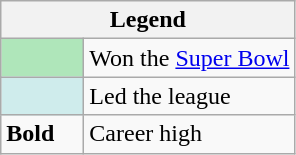<table class="wikitable mw-collapsible">
<tr>
<th colspan="2">Legend</th>
</tr>
<tr>
<td style="background:#afe6ba; width:3em;"></td>
<td>Won the <a href='#'>Super Bowl</a></td>
</tr>
<tr>
<td style="background:#cfecec; width:3em;"></td>
<td>Led the league</td>
</tr>
<tr>
<td><strong>Bold</strong></td>
<td>Career high</td>
</tr>
</table>
